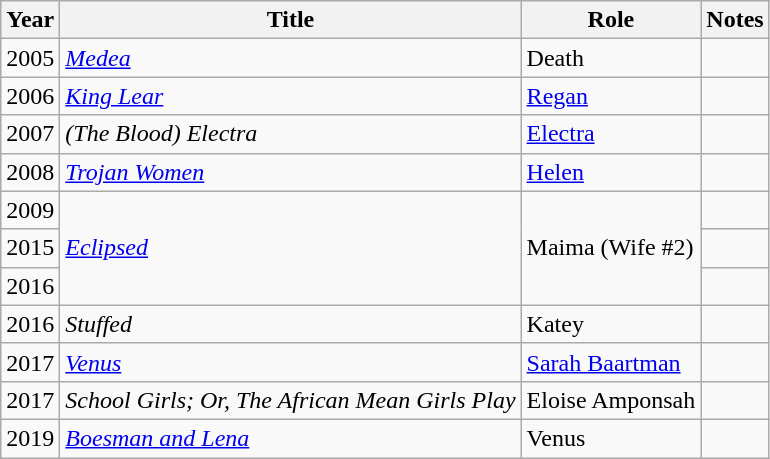<table class="wikitable sortable">
<tr>
<th>Year</th>
<th>Title</th>
<th>Role</th>
<th>Notes</th>
</tr>
<tr>
<td>2005</td>
<td><em><a href='#'>Medea</a></em></td>
<td>Death</td>
<td></td>
</tr>
<tr>
<td>2006</td>
<td><em><a href='#'>King Lear</a></em></td>
<td><a href='#'>Regan</a></td>
<td></td>
</tr>
<tr>
<td>2007</td>
<td><em>(The Blood) Electra</em></td>
<td><a href='#'>Electra</a></td>
<td></td>
</tr>
<tr>
<td>2008</td>
<td><em><a href='#'>Trojan Women</a></em></td>
<td><a href='#'>Helen</a></td>
<td></td>
</tr>
<tr>
<td>2009</td>
<td rowspan=3><em><a href='#'>Eclipsed</a></em></td>
<td rowspan=3>Maima (Wife #2)</td>
<td></td>
</tr>
<tr>
<td>2015</td>
<td></td>
</tr>
<tr>
<td>2016</td>
<td></td>
</tr>
<tr>
<td>2016</td>
<td><em>Stuffed</em></td>
<td>Katey</td>
<td></td>
</tr>
<tr>
<td>2017</td>
<td><em><a href='#'>Venus</a></em></td>
<td><a href='#'>Sarah Baartman</a></td>
<td></td>
</tr>
<tr>
<td>2017</td>
<td><em>School Girls; Or, The African Mean Girls Play</em></td>
<td>Eloise Amponsah</td>
<td></td>
</tr>
<tr>
<td>2019</td>
<td><em><a href='#'>Boesman and Lena</a></em></td>
<td>Venus</td>
<td></td>
</tr>
</table>
